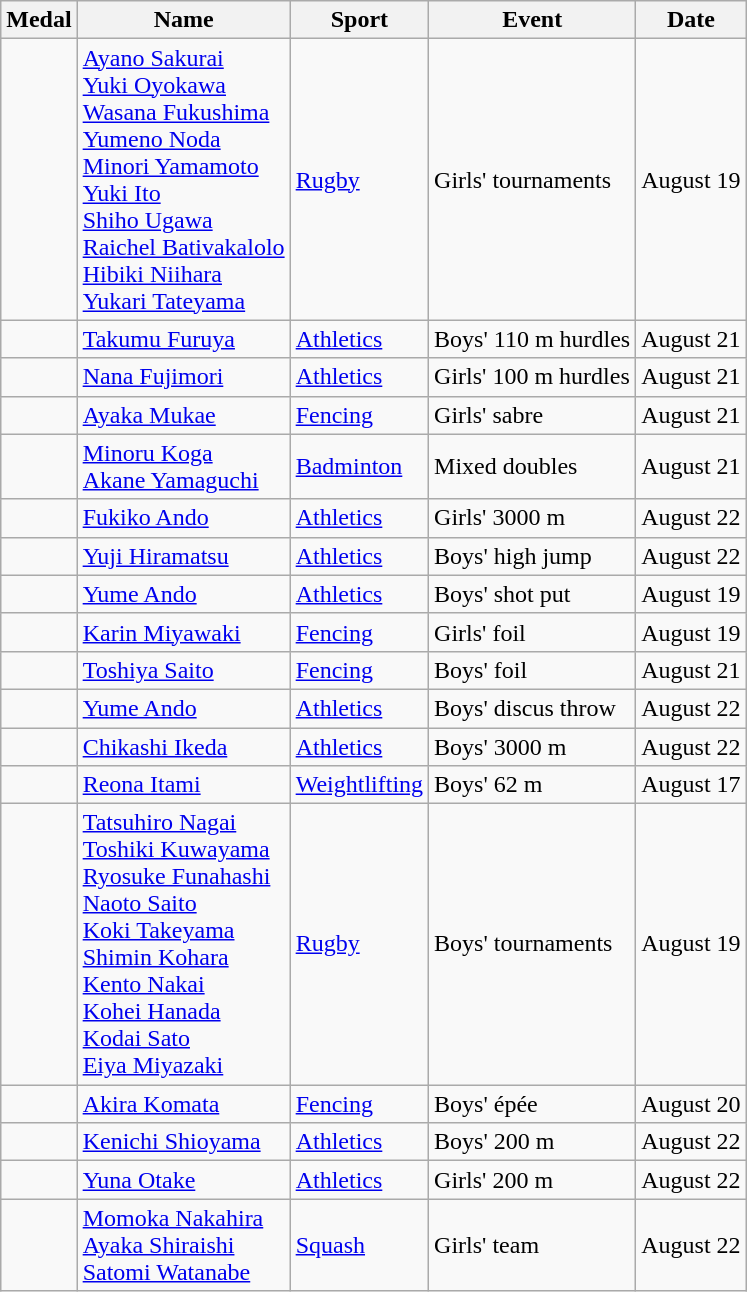<table class="wikitable sortable">
<tr>
<th>Medal</th>
<th>Name</th>
<th>Sport</th>
<th>Event</th>
<th>Date</th>
</tr>
<tr>
<td></td>
<td><a href='#'>Ayano Sakurai</a><br><a href='#'>Yuki Oyokawa</a><br><a href='#'>Wasana Fukushima</a><br><a href='#'>Yumeno Noda</a><br><a href='#'>Minori Yamamoto</a><br><a href='#'>Yuki Ito</a><br><a href='#'>Shiho Ugawa</a><br><a href='#'>Raichel Bativakalolo</a><br><a href='#'>Hibiki Niihara</a><br><a href='#'>Yukari Tateyama</a></td>
<td><a href='#'>Rugby</a></td>
<td>Girls' tournaments</td>
<td>August 19</td>
</tr>
<tr>
<td></td>
<td><a href='#'>Takumu Furuya</a></td>
<td><a href='#'>Athletics</a></td>
<td>Boys' 110 m hurdles</td>
<td>August 21</td>
</tr>
<tr>
<td></td>
<td><a href='#'>Nana Fujimori</a></td>
<td><a href='#'>Athletics</a></td>
<td>Girls' 100 m hurdles</td>
<td>August 21</td>
</tr>
<tr>
<td></td>
<td><a href='#'>Ayaka Mukae</a></td>
<td><a href='#'>Fencing</a></td>
<td>Girls' sabre</td>
<td>August 21</td>
</tr>
<tr>
<td></td>
<td><a href='#'>Minoru Koga</a><br><a href='#'>Akane Yamaguchi</a></td>
<td><a href='#'>Badminton</a></td>
<td>Mixed doubles</td>
<td>August 21</td>
</tr>
<tr>
<td></td>
<td><a href='#'>Fukiko Ando</a></td>
<td><a href='#'>Athletics</a></td>
<td>Girls' 3000 m</td>
<td>August 22</td>
</tr>
<tr>
<td></td>
<td><a href='#'>Yuji Hiramatsu</a></td>
<td><a href='#'>Athletics</a></td>
<td>Boys' high jump</td>
<td>August 22</td>
</tr>
<tr>
<td></td>
<td><a href='#'>Yume Ando</a></td>
<td><a href='#'>Athletics</a></td>
<td>Boys' shot put</td>
<td>August 19</td>
</tr>
<tr>
<td></td>
<td><a href='#'>Karin Miyawaki</a></td>
<td><a href='#'>Fencing</a></td>
<td>Girls' foil</td>
<td>August 19</td>
</tr>
<tr>
<td></td>
<td><a href='#'>Toshiya Saito</a></td>
<td><a href='#'>Fencing</a></td>
<td>Boys' foil</td>
<td>August 21</td>
</tr>
<tr>
<td></td>
<td><a href='#'>Yume Ando</a></td>
<td><a href='#'>Athletics</a></td>
<td>Boys' discus throw</td>
<td>August 22</td>
</tr>
<tr>
<td></td>
<td><a href='#'>Chikashi Ikeda</a></td>
<td><a href='#'>Athletics</a></td>
<td>Boys' 3000 m</td>
<td>August 22</td>
</tr>
<tr>
<td></td>
<td><a href='#'>Reona Itami</a></td>
<td><a href='#'>Weightlifting</a></td>
<td>Boys' 62 m</td>
<td>August 17</td>
</tr>
<tr>
<td></td>
<td><a href='#'>Tatsuhiro Nagai</a><br><a href='#'>Toshiki Kuwayama</a><br><a href='#'>Ryosuke Funahashi</a><br><a href='#'>Naoto Saito</a><br><a href='#'>Koki Takeyama</a><br><a href='#'>Shimin Kohara</a><br><a href='#'>Kento Nakai</a><br><a href='#'>Kohei Hanada</a><br><a href='#'>Kodai Sato</a><br><a href='#'>Eiya Miyazaki</a></td>
<td><a href='#'>Rugby</a></td>
<td>Boys' tournaments</td>
<td>August 19</td>
</tr>
<tr>
<td></td>
<td><a href='#'>Akira Komata</a></td>
<td><a href='#'>Fencing</a></td>
<td>Boys' épée</td>
<td>August 20</td>
</tr>
<tr>
<td></td>
<td><a href='#'>Kenichi Shioyama</a></td>
<td><a href='#'>Athletics</a></td>
<td>Boys' 200 m</td>
<td>August 22</td>
</tr>
<tr>
<td></td>
<td><a href='#'>Yuna Otake</a></td>
<td><a href='#'>Athletics</a></td>
<td>Girls' 200 m</td>
<td>August 22</td>
</tr>
<tr>
<td></td>
<td><a href='#'>Momoka Nakahira</a><br><a href='#'>Ayaka Shiraishi</a><br><a href='#'>Satomi Watanabe</a></td>
<td><a href='#'>Squash</a></td>
<td>Girls' team</td>
<td>August 22</td>
</tr>
</table>
